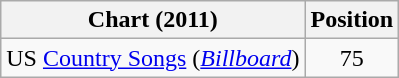<table class="wikitable sortable">
<tr>
<th scope="col">Chart (2011)</th>
<th scope="col">Position</th>
</tr>
<tr>
<td>US <a href='#'>Country Songs</a> (<em><a href='#'>Billboard</a></em>)</td>
<td align="center">75</td>
</tr>
</table>
